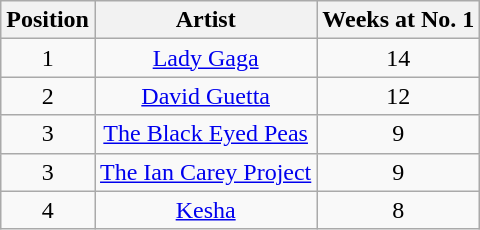<table class="wikitable">
<tr>
<th style="text-align: center;">Position</th>
<th style="text-align: center;">Artist</th>
<th style="text-align: center;">Weeks at No. 1</th>
</tr>
<tr>
<td style="text-align: center;">1</td>
<td style="text-align: center;"><a href='#'>Lady Gaga</a></td>
<td style="text-align: center;">14</td>
</tr>
<tr>
<td style="text-align: center;">2</td>
<td style="text-align: center;"><a href='#'>David Guetta</a></td>
<td style="text-align: center;">12</td>
</tr>
<tr>
<td style="text-align: center;">3</td>
<td style="text-align: center;"><a href='#'>The Black Eyed Peas</a></td>
<td style="text-align: center;">9</td>
</tr>
<tr>
<td style="text-align: center;">3</td>
<td style="text-align: center;"><a href='#'>The Ian Carey Project</a></td>
<td style="text-align: center;">9</td>
</tr>
<tr>
<td style="text-align: center;">4</td>
<td style="text-align: center;"><a href='#'>Kesha</a></td>
<td style="text-align: center;">8</td>
</tr>
</table>
